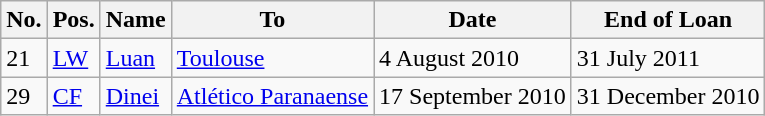<table class="wikitable">
<tr>
<th>No.</th>
<th>Pos.</th>
<th>Name</th>
<th>To</th>
<th>Date</th>
<th>End of Loan</th>
</tr>
<tr>
<td>21</td>
<td><a href='#'>LW</a></td>
<td> <a href='#'>Luan</a></td>
<td> <a href='#'>Toulouse</a></td>
<td>4 August 2010</td>
<td>31 July 2011</td>
</tr>
<tr>
<td>29</td>
<td><a href='#'>CF</a></td>
<td> <a href='#'>Dinei</a></td>
<td> <a href='#'>Atlético Paranaense</a></td>
<td>17 September 2010</td>
<td>31 December 2010</td>
</tr>
</table>
